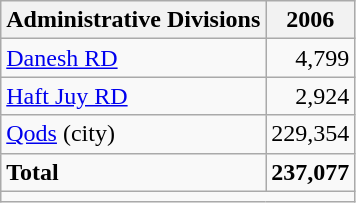<table class="wikitable">
<tr>
<th>Administrative Divisions</th>
<th>2006</th>
</tr>
<tr>
<td><a href='#'>Danesh RD</a></td>
<td style="text-align: right;">4,799</td>
</tr>
<tr>
<td><a href='#'>Haft Juy RD</a></td>
<td style="text-align: right;">2,924</td>
</tr>
<tr>
<td><a href='#'>Qods</a> (city)</td>
<td style="text-align: right;">229,354</td>
</tr>
<tr>
<td><strong>Total</strong></td>
<td style="text-align: right;"><strong>237,077</strong></td>
</tr>
<tr>
<td colspan=2></td>
</tr>
</table>
